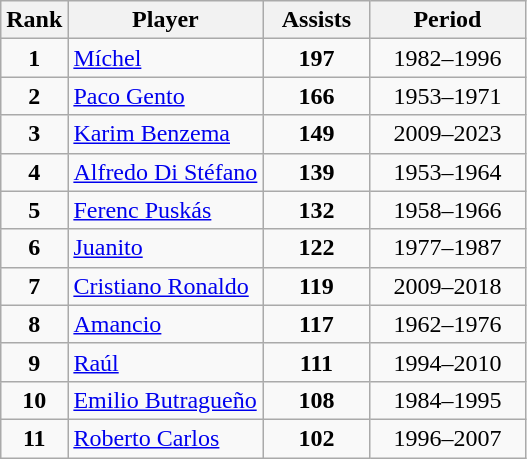<table class="wikitable" style="text-align: center;">
<tr>
<th>Rank</th>
<th>Player</th>
<th style="width: 4em;">Assists</th>
<th style="width: 6em;">Period</th>
</tr>
<tr>
<td style="text-align:center;"><strong>1</strong></td>
<td style="text-align:left;"> <a href='#'>Míchel</a></td>
<td><strong>197</strong></td>
<td>1982–1996</td>
</tr>
<tr>
<td style="text-align:center;"><strong>2</strong></td>
<td style="text-align:left;"> <a href='#'>Paco Gento</a></td>
<td><strong>166</strong></td>
<td>1953–1971</td>
</tr>
<tr>
<td style="text-align:center;"><strong>3</strong></td>
<td style="text-align:left;"> <a href='#'>Karim Benzema</a></td>
<td><strong>149</strong></td>
<td>2009–2023</td>
</tr>
<tr>
<td style="text-align:center;"><strong>4</strong></td>
<td style="text-align:left;"> <a href='#'>Alfredo Di Stéfano</a></td>
<td><strong>139</strong></td>
<td>1953–1964</td>
</tr>
<tr>
<td style="text-align:center;"><strong>5</strong></td>
<td style="text-align:left;"> <a href='#'>Ferenc Puskás</a></td>
<td><strong>132</strong></td>
<td>1958–1966</td>
</tr>
<tr>
<td style="text-align:center;"><strong>6</strong></td>
<td style="text-align:left;"> <a href='#'>Juanito</a></td>
<td><strong>122</strong></td>
<td>1977–1987</td>
</tr>
<tr>
<td style="text-align:center;"><strong>7</strong></td>
<td style="text-align:left;"> <a href='#'>Cristiano Ronaldo</a></td>
<td><strong>119</strong></td>
<td>2009–2018</td>
</tr>
<tr>
<td style="text-align:center;"><strong>8</strong></td>
<td style="text-align:left;"> <a href='#'>Amancio</a></td>
<td><strong>117</strong></td>
<td>1962–1976</td>
</tr>
<tr>
<td style="text-align:center;"><strong>9</strong></td>
<td style="text-align:left;"> <a href='#'>Raúl</a></td>
<td><strong>111</strong></td>
<td>1994–2010</td>
</tr>
<tr>
<td style="text-align:center;"><strong>10</strong></td>
<td style="text-align:left;"> <a href='#'>Emilio Butragueño</a></td>
<td><strong>108</strong></td>
<td>1984–1995</td>
</tr>
<tr>
<td style="text-align:center;"><strong>11</strong></td>
<td style="text-align:left;"> <a href='#'>Roberto Carlos</a></td>
<td><strong>102</strong></td>
<td>1996–2007</td>
</tr>
</table>
